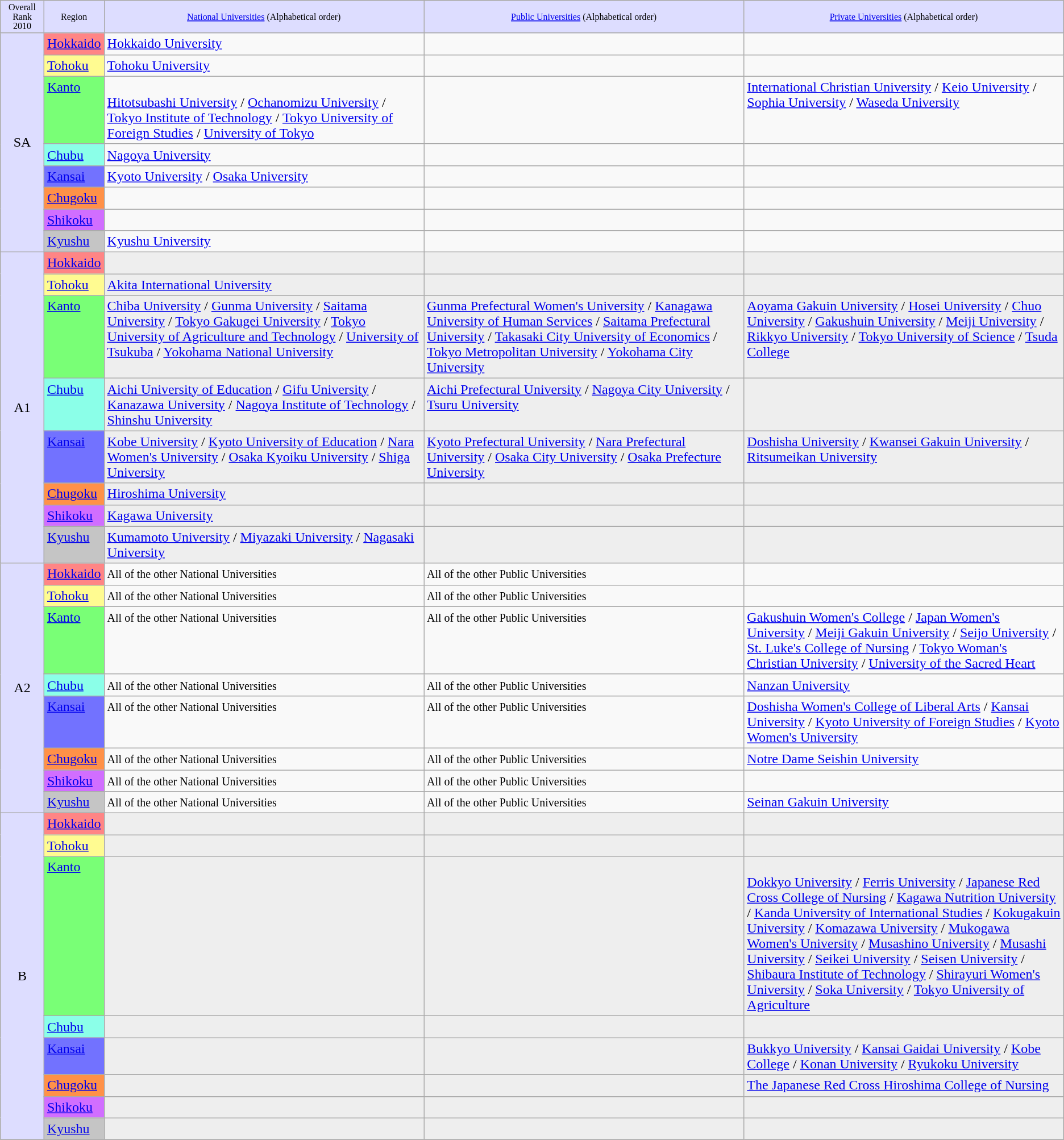<table class="wikitable">
<tr style="background:#EEEEEE;">
<td style="font-size:8pt;width:50px; text-align:center;background-color:#ddf;">Overall Rank 2010</td>
<td style="font-size:8pt;width:60px; text-align:center;background-color:#ddf;">Region <br></td>
<td style="font-size:8pt;width:500px; text-align:center;background-color:#ddf;"><a href='#'>National Universities</a> (Alphabetical order)</td>
<td style="font-size:8pt;width:500px; text-align:center;background-color:#ddf;"><a href='#'>Public Universities</a> (Alphabetical order)</td>
<td style="font-size:8pt;width:500px; text-align:center;background-color:#ddf;"><a href='#'>Private Universities</a> (Alphabetical order)</td>
</tr>
<tr>
<td style="width:50px; text-align:center;background-color:#ddf;" rowspan="8">SA</td>
<td style="width:60px; text-align:left;vertical-align: super;background:#FF8585;"><a href='#'>Hokkaido</a></td>
<td style="width:250px; text-align:left;vertical-align: super;"><a href='#'>Hokkaido University</a></td>
<td style="width:250px; text-align:left;vertical-align: super;"></td>
<td style="width:250px; text-align:left;vertical-align: super;"></td>
</tr>
<tr>
<td style="width:60px; text-align:left;vertical-align: super;background:#FFFB91;"><a href='#'>Tohoku</a></td>
<td style="width:250px; text-align:left;vertical-align: super;"><a href='#'>Tohoku University</a></td>
<td style="width:250px; text-align:left;vertical-align: super;"></td>
<td style="width:250px; text-align:left;vertical-align: super;"></td>
</tr>
<tr>
<td style="width:60px; text-align:left;vertical-align: super;background:#79FF76;"><a href='#'>Kanto</a></td>
<td style="width:250px; text-align:left;vertical-align: super;"><br><a href='#'>Hitotsubashi University</a> / <a href='#'>Ochanomizu University</a> / <a href='#'>Tokyo Institute of Technology</a> / <a href='#'>Tokyo University of Foreign Studies</a> / <a href='#'>University of Tokyo</a></td>
<td style="width:250px; text-align:left;vertical-align: super;"></td>
<td style="width:250px; text-align:left;vertical-align: super;"><a href='#'>International Christian University</a> / <a href='#'>Keio University</a> / <a href='#'>Sophia University</a> / <a href='#'>Waseda University</a></td>
</tr>
<tr>
<td style="width:60px; text-align:left;vertical-align: super;background:#8BFFE8;"><a href='#'>Chubu</a></td>
<td style="width:250px; text-align:left;vertical-align: super;"><a href='#'>Nagoya University</a></td>
<td style="width:250px; text-align:left;vertical-align: super;"></td>
<td style="width:250px; text-align:left;vertical-align: super;"></td>
</tr>
<tr>
<td style="width:60px; text-align:left;vertical-align: super;background:#7272FF;"><a href='#'>Kansai</a></td>
<td style="width:250px; text-align:left;vertical-align: super;"><a href='#'>Kyoto University</a> / <a href='#'>Osaka University</a></td>
<td style="width:250px; text-align:left;vertical-align: super;"></td>
<td style="width:250px; text-align:left;vertical-align: super;"></td>
</tr>
<tr>
<td style="width:60px; text-align:left;vertical-align: super;background:#FF9148;"><a href='#'>Chugoku</a></td>
<td style="width:250px; text-align:left;vertical-align: super;"></td>
<td style="width:250px; text-align:left;vertical-align: super;"></td>
<td style="width:250px; text-align:left;vertical-align: super;"></td>
</tr>
<tr>
<td style="width:60px; text-align:left;vertical-align: super;background:#D16EFF;"><a href='#'>Shikoku</a></td>
<td style="width:250px; text-align:left;vertical-align: super;"></td>
<td style="width:250px; text-align:left;vertical-align: super;"></td>
<td style="width:250px; text-align:left;vertical-align: super;"></td>
</tr>
<tr>
<td style="width:60px; text-align:left;vertical-align: super;background:#C5C5C5;"><a href='#'>Kyushu</a></td>
<td style="width:250px; text-align:left;vertical-align: super;"><a href='#'>Kyushu University</a></td>
<td style="width:250px; text-align:left;vertical-align: super;"></td>
<td style="width:250px; text-align:left;vertical-align: super;"></td>
</tr>
<tr>
<td style="width:50px; text-align:center;background-color:#ddf;" rowspan="8">A1</td>
<td style="width:60px; text-align:left;vertical-align: super;background:#FF8585;"><a href='#'>Hokkaido</a></td>
<td style="width:250px; text-align:left;vertical-align: super;background:#EEEEEE;"></td>
<td style="width:250px; text-align:left;vertical-align: super;background:#EEEEEE;"></td>
<td style="width:250px; text-align:left;vertical-align: super;background:#EEEEEE;"></td>
</tr>
<tr>
<td style="width:60px; text-align:left;vertical-align: super;background:#FFFB91;"><a href='#'>Tohoku</a></td>
<td style="width:250px; text-align:left;vertical-align: super;background:#EEEEEE;"><a href='#'>Akita International University</a></td>
<td style="width:250px; text-align:left;vertical-align: super;background:#EEEEEE;"></td>
<td style="width:250px; text-align:left;vertical-align: super;background:#EEEEEE;"></td>
</tr>
<tr>
<td style="width:60px; text-align:left;vertical-align: super;background:#79FF76;"><a href='#'>Kanto</a></td>
<td style="width:250px; text-align:left;vertical-align: super;background:#EEEEEE;"><a href='#'>Chiba University</a> / <a href='#'>Gunma University</a> / <a href='#'>Saitama University</a> / <a href='#'>Tokyo Gakugei University</a> / <a href='#'>Tokyo University of Agriculture and Technology</a> / <a href='#'>University of Tsukuba</a> / <a href='#'>Yokohama National University</a></td>
<td style="width:250px; text-align:left;vertical-align: super;background:#EEEEEE;"><a href='#'>Gunma Prefectural Women's University</a> / <a href='#'>Kanagawa University of Human Services</a> / <a href='#'>Saitama Prefectural University</a> / <a href='#'>Takasaki City University of Economics</a> / <a href='#'>Tokyo Metropolitan University</a> / <a href='#'>Yokohama City University</a></td>
<td style="width:250px; text-align:left;vertical-align: super;background:#EEEEEE;"><a href='#'>Aoyama Gakuin University</a> / <a href='#'>Hosei University</a> / <a href='#'>Chuo University</a> / <a href='#'>Gakushuin University</a> / <a href='#'>Meiji University</a> / <a href='#'>Rikkyo University</a> / <a href='#'>Tokyo University of Science</a> / <a href='#'>Tsuda College</a></td>
</tr>
<tr>
<td style="width:60px; text-align:left;vertical-align: super;background:#8BFFE8;"><a href='#'>Chubu</a></td>
<td style="width:250px; text-align:left;vertical-align: super;background:#EEEEEE;"><a href='#'>Aichi University of Education</a> / <a href='#'>Gifu University</a> / <a href='#'>Kanazawa University</a> / <a href='#'>Nagoya Institute of Technology</a> / <a href='#'>Shinshu University</a></td>
<td style="width:250px; text-align:left;vertical-align: super;background:#EEEEEE;"><a href='#'>Aichi Prefectural University</a> / <a href='#'>Nagoya City University</a> / <a href='#'>Tsuru University</a></td>
<td style="width:250px; text-align:left;vertical-align: super;background:#EEEEEE;"></td>
</tr>
<tr>
<td style="width:60px; text-align:left;vertical-align: super;background:#7272FF;"><a href='#'>Kansai</a></td>
<td style="width:250px; text-align:left;vertical-align: super;background:#EEEEEE;"><a href='#'>Kobe University</a> / <a href='#'>Kyoto University of Education</a> / <a href='#'>Nara Women's University</a> / <a href='#'>Osaka Kyoiku University</a> / <a href='#'>Shiga University</a></td>
<td style="width:250px; text-align:left;vertical-align: super;background:#EEEEEE;"><a href='#'>Kyoto Prefectural University</a> / <a href='#'>Nara Prefectural University</a> / <a href='#'>Osaka City University</a> / <a href='#'>Osaka Prefecture University</a></td>
<td style="width:250px; text-align:left;vertical-align: super;background:#EEEEEE;"><a href='#'>Doshisha University</a> / <a href='#'>Kwansei Gakuin University</a> / <a href='#'>Ritsumeikan University</a></td>
</tr>
<tr>
<td style="width:60px; text-align:left;vertical-align: super;background:#FF9148;"><a href='#'>Chugoku</a></td>
<td style="width:250px; text-align:left;vertical-align: super;background:#EEEEEE;"><a href='#'>Hiroshima University</a></td>
<td style="width:250px; text-align:left;vertical-align: super;background:#EEEEEE;"></td>
<td style="width:250px; text-align:left;vertical-align: super;background:#EEEEEE;"></td>
</tr>
<tr>
<td style="width:60px; text-align:left;vertical-align: super;background:#D16EFF;"><a href='#'>Shikoku</a></td>
<td style="width:250px; text-align:left;vertical-align: super;background:#EEEEEE;"><a href='#'>Kagawa University</a></td>
<td style="width:250px; text-align:left;vertical-align: super;background:#EEEEEE;"></td>
<td style="width:250px; text-align:left;vertical-align: super;background:#EEEEEE;"></td>
</tr>
<tr>
<td style="width:60px; text-align:left;vertical-align: super;background:#C5C5C5;"><a href='#'>Kyushu</a></td>
<td style="width:250px; text-align:left;vertical-align: super;background:#EEEEEE;"><a href='#'>Kumamoto University</a> / <a href='#'>Miyazaki University</a> / <a href='#'>Nagasaki University</a></td>
<td style="width:250px; text-align:left;vertical-align: super;background:#EEEEEE;"></td>
<td style="width:250px; text-align:left;vertical-align: super;background:#EEEEEE;"></td>
</tr>
<tr>
<td style="width:50px; text-align:center;background-color:#ddf;" rowspan="8">A2</td>
<td style="width:60px; text-align:left;vertical-align: super;background:#FF8585;"><a href='#'>Hokkaido</a></td>
<td style="width:250px; text-align:left;vertical-align: super;"><small>All of the other National Universities</small></td>
<td style="width:250px; text-align:left;vertical-align: super;"><small>All of the other Public Universities</small></td>
<td style="width:250px; text-align:left;vertical-align: super;"></td>
</tr>
<tr>
<td style="width:60px; text-align:left;vertical-align: super;background:#FFFB91;"><a href='#'>Tohoku</a></td>
<td style="width:250px; text-align:left;vertical-align: super;"><small>All of the other National Universities</small></td>
<td style="width:250px; text-align:left;vertical-align: super;"><small>All of the other Public Universities</small></td>
<td style="width:250px; text-align:left;vertical-align: super;"></td>
</tr>
<tr>
<td style="width:60px; text-align:left;vertical-align: super;background:#79FF76;"><a href='#'>Kanto</a></td>
<td style="width:250px; text-align:left;vertical-align: super;"><small>All of the other National Universities</small></td>
<td style="width:250px; text-align:left;vertical-align: super;"><small>All of the other Public Universities</small></td>
<td style="width:250px; text-align:left;vertical-align: super;"><a href='#'>Gakushuin Women's College</a> / <a href='#'>Japan Women's University</a> / <a href='#'>Meiji Gakuin University</a> / <a href='#'>Seijo University</a> / <a href='#'>St. Luke's College of Nursing</a> / <a href='#'>Tokyo Woman's Christian University</a> / <a href='#'>University of the Sacred Heart</a></td>
</tr>
<tr>
<td style="width:60px; text-align:left;vertical-align: super;background:#8BFFE8;"><a href='#'>Chubu</a></td>
<td style="width:250px; text-align:left;vertical-align: super;"><small>All of the other National Universities</small></td>
<td style="width:250px; text-align:left;vertical-align: super;"><small>All of the other Public Universities</small></td>
<td style="width:250px; text-align:left;vertical-align: super;"><a href='#'>Nanzan University</a></td>
</tr>
<tr>
<td style="width:60px; text-align:left;vertical-align: super;background:#7272FF;"><a href='#'>Kansai</a></td>
<td style="width:250px; text-align:left;vertical-align: super;"><small>All of the other National Universities</small></td>
<td style="width:250px; text-align:left;vertical-align: super;"><small>All of the other Public Universities</small></td>
<td style="width:250px; text-align:left;vertical-align: super;"><a href='#'>Doshisha Women's College of Liberal Arts</a> / <a href='#'>Kansai University</a> / <a href='#'>Kyoto University of Foreign Studies</a> / <a href='#'>Kyoto Women's University</a></td>
</tr>
<tr>
<td style="width:60px; text-align:left;vertical-align: super;background:#FF9148;"><a href='#'>Chugoku</a></td>
<td style="width:250px; text-align:left;vertical-align: super;"><small>All of the other National Universities</small></td>
<td style="width:250px; text-align:left;vertical-align: super;"><small>All of the other Public Universities</small></td>
<td style="width:250px; text-align:left;vertical-align: super;"><a href='#'>Notre Dame Seishin University</a></td>
</tr>
<tr>
<td style="width:60px; text-align:left;vertical-align: super;background:#D16EFF;"><a href='#'>Shikoku</a></td>
<td style="width:250px; text-align:left;vertical-align: super;"><small>All of the other National Universities</small></td>
<td style="width:250px; text-align:left;vertical-align: super;"><small>All of the other Public Universities</small></td>
<td style="width:250px; text-align:left;vertical-align: super;"></td>
</tr>
<tr>
<td style="width:60px; text-align:left;vertical-align: super;background:#C5C5C5;"><a href='#'>Kyushu</a></td>
<td style="width:250px; text-align:left;vertical-align: super;"><small>All of the other National Universities</small></td>
<td style="width:250px; text-align:left;vertical-align: super;"><small>All of the other Public Universities</small></td>
<td style="width:250px; text-align:left;vertical-align: super;"><a href='#'>Seinan Gakuin University</a></td>
</tr>
<tr>
<td style="width:50px; text-align:center;background-color:#ddf;" rowspan="8">B</td>
<td style="width:60px; text-align:left;vertical-align: super;background:#FF8585;"><a href='#'>Hokkaido</a></td>
<td style="width:250px; text-align:left;vertical-align: super;background:#EEEEEE;"></td>
<td style="width:250px; text-align:left;vertical-align: super;background:#EEEEEE;"></td>
<td style="width:250px; text-align:left;vertical-align: super;background:#EEEEEE;"></td>
</tr>
<tr>
<td style="width:60px; text-align:left;vertical-align: super;background:#FFFB91;"><a href='#'>Tohoku</a></td>
<td style="width:250px; text-align:left;vertical-align: super;background:#EEEEEE;"></td>
<td style="width:250px; text-align:left;vertical-align: super;background:#EEEEEE;"></td>
<td style="width:250px; text-align:left;vertical-align: super;background:#EEEEEE;"></td>
</tr>
<tr>
<td style="width:60px; text-align:left;vertical-align: super;background:#79FF76;"><a href='#'>Kanto</a></td>
<td style="width:250px; text-align:left;vertical-align: super;background:#EEEEEE;"></td>
<td style="width:250px; text-align:left;vertical-align: super;background:#EEEEEE;"></td>
<td style="width:250px; text-align:left;vertical-align: super;background:#EEEEEE;"><br><a href='#'>Dokkyo University</a> / <a href='#'>Ferris University</a> / <a href='#'>Japanese Red Cross College of Nursing</a> / <a href='#'>Kagawa Nutrition University</a> / <a href='#'>Kanda University of International Studies</a> / <a href='#'>Kokugakuin University</a> / <a href='#'>Komazawa University</a> / <a href='#'>Mukogawa Women's University</a> / <a href='#'>Musashino University</a> / <a href='#'>Musashi University</a> / <a href='#'>Seikei University</a> / <a href='#'>Seisen University</a> / <a href='#'>Shibaura Institute of Technology</a> / <a href='#'>Shirayuri Women's University</a> / <a href='#'>Soka University</a> / <a href='#'>Tokyo University of Agriculture</a></td>
</tr>
<tr>
<td style="width:60px; text-align:left;vertical-align: super;background:#8BFFE8;"><a href='#'>Chubu</a></td>
<td style="width:250px; text-align:left;vertical-align: super;background:#EEEEEE;"></td>
<td style="width:250px; text-align:left;vertical-align: super;background:#EEEEEE;"></td>
<td style="width:250px; text-align:left;vertical-align: super;background:#EEEEEE;"></td>
</tr>
<tr>
<td style="width:60px; text-align:left;vertical-align: super;background:#7272FF;"><a href='#'>Kansai</a></td>
<td style="width:250px; text-align:left;vertical-align: super;background:#EEEEEE;"></td>
<td style="width:250px; text-align:left;vertical-align: super;background:#EEEEEE;"></td>
<td style="width:250px; text-align:left;vertical-align: super;background:#EEEEEE;"><a href='#'>Bukkyo University</a> / <a href='#'>Kansai Gaidai University</a> / <a href='#'>Kobe College</a> / <a href='#'>Konan University</a> / <a href='#'>Ryukoku University</a></td>
</tr>
<tr>
<td style="width:60px; text-align:left;vertical-align: super;background:#FF9148;"><a href='#'>Chugoku</a></td>
<td style="width:250px; text-align:left;vertical-align: super;background:#EEEEEE;"></td>
<td style="width:250px; text-align:left;vertical-align: super;background:#EEEEEE;"></td>
<td style="width:250px; text-align:left;vertical-align: super;background:#EEEEEE;"><a href='#'>The Japanese Red Cross Hiroshima College of Nursing</a></td>
</tr>
<tr>
<td style="width:60px; text-align:left;vertical-align: super;background:#D16EFF;"><a href='#'>Shikoku</a></td>
<td style="width:250px; text-align:left;vertical-align: super;background:#EEEEEE;"></td>
<td style="width:250px; text-align:left;vertical-align: super;background:#EEEEEE;"></td>
<td style="width:250px; text-align:left;vertical-align: super;background:#EEEEEE;"></td>
</tr>
<tr>
<td style="width:60px; text-align:left;vertical-align: super;background:#C5C5C5;"><a href='#'>Kyushu</a></td>
<td style="width:250px; text-align:left;vertical-align: super;background:#EEEEEE;"></td>
<td style="width:250px; text-align:left;vertical-align: super;background:#EEEEEE;"></td>
<td style="width:250px; text-align:left;vertical-align: super;background:#EEEEEE;"></td>
</tr>
<tr>
</tr>
</table>
